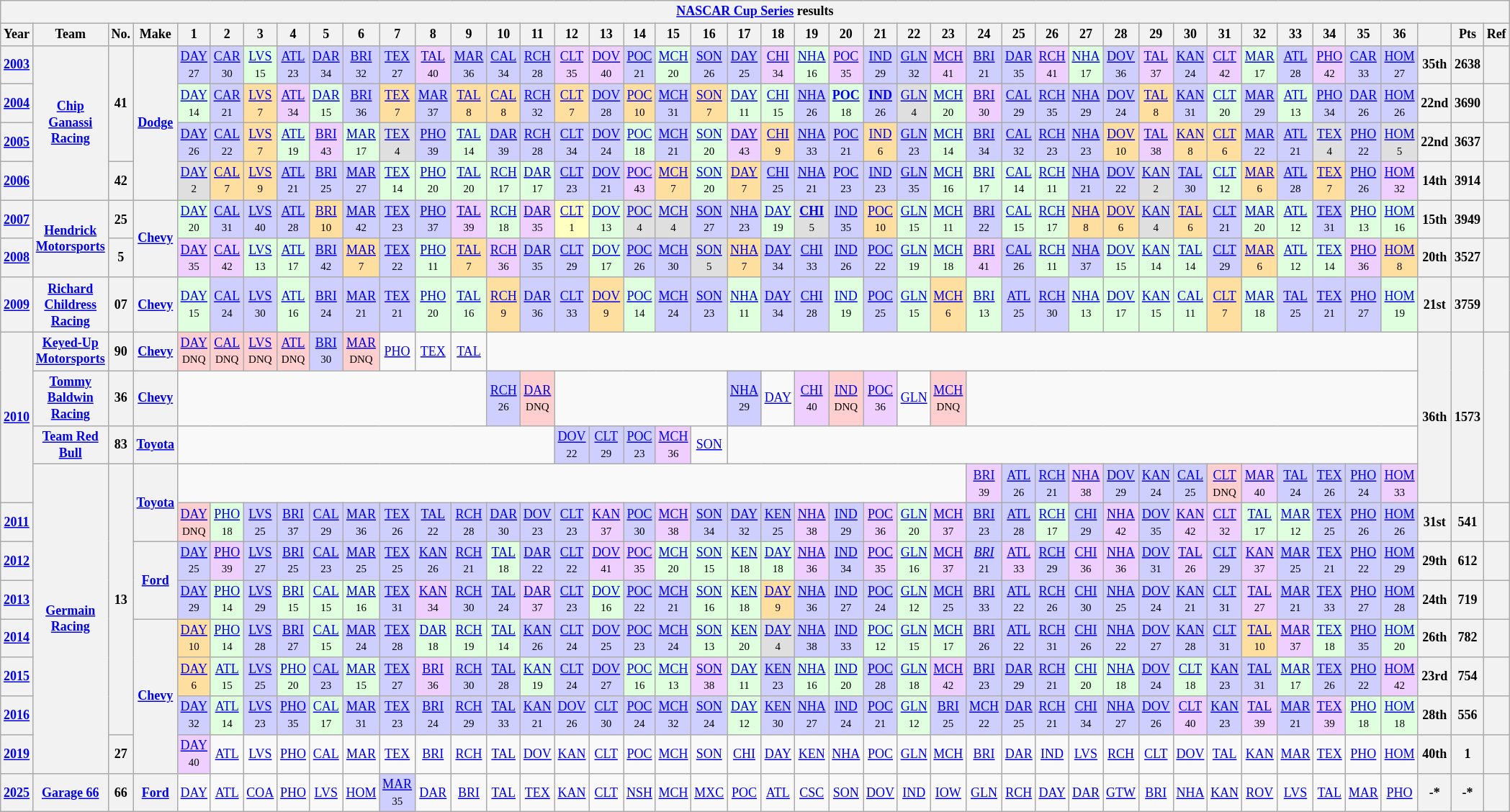<table class="wikitable" style="text-align:center; font-size:75%">
<tr>
<th colspan=45><a href='#'>NASCAR Cup Series</a> results</th>
</tr>
<tr>
<th>Year</th>
<th>Team</th>
<th>No.</th>
<th>Make</th>
<th>1</th>
<th>2</th>
<th>3</th>
<th>4</th>
<th>5</th>
<th>6</th>
<th>7</th>
<th>8</th>
<th>9</th>
<th>10</th>
<th>11</th>
<th>12</th>
<th>13</th>
<th>14</th>
<th>15</th>
<th>16</th>
<th>17</th>
<th>18</th>
<th>19</th>
<th>20</th>
<th>21</th>
<th>22</th>
<th>23</th>
<th>24</th>
<th>25</th>
<th>26</th>
<th>27</th>
<th>28</th>
<th>29</th>
<th>30</th>
<th>31</th>
<th>32</th>
<th>33</th>
<th>34</th>
<th>35</th>
<th>36</th>
<th></th>
<th>Pts</th>
<th>Ref</th>
</tr>
<tr>
<th><a href='#'>2003</a></th>
<th rowspan=4><a href='#'>Chip Ganassi Racing</a></th>
<th rowspan=3>41</th>
<th rowspan=4><a href='#'>Dodge</a></th>
<td style="background:#CFCFFF;"><a href='#'>DAY</a><br><small>27</small></td>
<td style="background:#CFCFFF;"><a href='#'>CAR</a><br><small>30</small></td>
<td style="background:#DFFFDF;"><a href='#'>LVS</a><br><small>15</small></td>
<td style="background:#CFCFFF;"><a href='#'>ATL</a><br><small>23</small></td>
<td style="background:#CFCFFF;"><a href='#'>DAR</a><br><small>34</small></td>
<td style="background:#CFCFFF;"><a href='#'>BRI</a><br><small>32</small></td>
<td style="background:#CFCFFF;"><a href='#'>TEX</a><br><small>27</small></td>
<td style="background:#EFCFFF;"><a href='#'>TAL</a><br><small>40</small></td>
<td style="background:#CFCFFF;"><a href='#'>MAR</a><br><small>36</small></td>
<td style="background:#CFCFFF;"><a href='#'>CAL</a><br><small>34</small></td>
<td style="background:#CFCFFF;"><a href='#'>RCH</a><br><small>28</small></td>
<td style="background:#EFCFFF;"><a href='#'>CLT</a><br><small>35</small></td>
<td style="background:#EFCFFF;"><a href='#'>DOV</a><br><small>40</small></td>
<td style="background:#CFCFFF;"><a href='#'>POC</a><br><small>21</small></td>
<td style="background:#DFFFDF;"><a href='#'>MCH</a><br><small>20</small></td>
<td style="background:#CFCFFF;"><a href='#'>SON</a><br><small>26</small></td>
<td style="background:#CFCFFF;"><a href='#'>DAY</a><br><small>25</small></td>
<td style="background:#EFCFFF;"><a href='#'>CHI</a><br><small>34</small></td>
<td style="background:#DFFFDF;"><a href='#'>NHA</a><br><small>16</small></td>
<td style="background:#EFCFFF;"><a href='#'>POC</a><br><small>35</small></td>
<td style="background:#CFCFFF;"><a href='#'>IND</a><br><small>29</small></td>
<td style="background:#CFCFFF;"><a href='#'>GLN</a><br><small>32</small></td>
<td style="background:#EFCFFF;"><a href='#'>MCH</a><br><small>41</small></td>
<td style="background:#CFCFFF;"><a href='#'>BRI</a><br><small>21</small></td>
<td style="background:#CFCFFF;"><a href='#'>DAR</a><br><small>35</small></td>
<td style="background:#EFCFFF;"><a href='#'>RCH</a><br><small>41</small></td>
<td style="background:#DFFFDF;"><a href='#'>NHA</a><br><small>17</small></td>
<td style="background:#CFCFFF;"><a href='#'>DOV</a><br><small>36</small></td>
<td style="background:#EFCFFF;"><a href='#'>TAL</a><br><small>37</small></td>
<td style="background:#CFCFFF;"><a href='#'>KAN</a><br><small>24</small></td>
<td style="background:#EFCFFF;"><a href='#'>CLT</a><br><small>42</small></td>
<td style="background:#DFFFDF;"><a href='#'>MAR</a><br><small>17</small></td>
<td style="background:#CFCFFF;"><a href='#'>ATL</a><br><small>28</small></td>
<td style="background:#EFCFFF;"><a href='#'>PHO</a><br><small>42</small></td>
<td style="background:#CFCFFF;"><a href='#'>CAR</a><br><small>33</small></td>
<td style="background:#CFCFFF;"><a href='#'>HOM</a><br><small>27</small></td>
<th>35th</th>
<th>2638</th>
<th></th>
</tr>
<tr>
<th><a href='#'>2004</a></th>
<td style="background:#DFFFDF;"><a href='#'>DAY</a><br><small>14</small></td>
<td style="background:#CFCFFF;"><a href='#'>CAR</a><br><small>21</small></td>
<td style="background:#FFDF9F;"><a href='#'>LVS</a><br><small>7</small></td>
<td style="background:#EFCFFF;"><a href='#'>ATL</a><br><small>34</small></td>
<td style="background:#DFFFDF;"><a href='#'>DAR</a><br><small>15</small></td>
<td style="background:#CFCFFF;"><a href='#'>BRI</a><br><small>36</small></td>
<td style="background:#FFDF9F;"><a href='#'>TEX</a><br><small>7</small></td>
<td style="background:#CFCFFF;"><a href='#'>MAR</a><br><small>37</small></td>
<td style="background:#FFDF9F;"><a href='#'>TAL</a><br><small>8</small></td>
<td style="background:#FFDF9F;"><a href='#'>CAL</a><br><small>8</small></td>
<td style="background:#CFCFFF;"><a href='#'>RCH</a><br><small>32</small></td>
<td style="background:#FFDF9F;"><a href='#'>CLT</a><br><small>7</small></td>
<td style="background:#CFCFFF;"><a href='#'>DOV</a><br><small>28</small></td>
<td style="background:#FFDF9F;"><a href='#'>POC</a><br><small>10</small></td>
<td style="background:#CFCFFF;"><a href='#'>MCH</a><br><small>31</small></td>
<td style="background:#FFDF9F;"><a href='#'>SON</a><br><small>7</small></td>
<td style="background:#DFFFDF;"><a href='#'>DAY</a><br><small>11</small></td>
<td style="background:#DFFFDF;"><a href='#'>CHI</a><br><small>15</small></td>
<td style="background:#CFCFFF;"><a href='#'>NHA</a><br><small>26</small></td>
<td style="background:#DFFFDF;"><strong><a href='#'>POC</a></strong><br><small>18</small></td>
<td style="background:#CFCFFF;"><strong><a href='#'>IND</a></strong><br><small>26</small></td>
<td style="background:#DFDFDF;"><a href='#'>GLN</a><br><small>4</small></td>
<td style="background:#DFFFDF;"><a href='#'>MCH</a><br><small>20</small></td>
<td style="background:#EFCFFF;"><a href='#'>BRI</a><br><small>30</small></td>
<td style="background:#CFCFFF;"><a href='#'>CAL</a><br><small>29</small></td>
<td style="background:#CFCFFF;"><a href='#'>RCH</a><br><small>35</small></td>
<td style="background:#CFCFFF;"><a href='#'>NHA</a><br><small>29</small></td>
<td style="background:#CFCFFF;"><a href='#'>DOV</a><br><small>24</small></td>
<td style="background:#FFDF9F;"><a href='#'>TAL</a><br><small>8</small></td>
<td style="background:#CFCFFF;"><a href='#'>KAN</a><br><small>31</small></td>
<td style="background:#DFFFDF;"><a href='#'>CLT</a><br><small>20</small></td>
<td style="background:#CFCFFF;"><a href='#'>MAR</a><br><small>29</small></td>
<td style="background:#DFFFDF;"><a href='#'>ATL</a><br><small>13</small></td>
<td style="background:#CFCFFF;"><a href='#'>PHO</a><br><small>34</small></td>
<td style="background:#CFCFFF;"><a href='#'>DAR</a><br><small>26</small></td>
<td style="background:#CFCFFF;"><a href='#'>HOM</a><br><small>26</small></td>
<th>22nd</th>
<th>3690</th>
<th></th>
</tr>
<tr>
<th><a href='#'>2005</a></th>
<td style="background:#CFCFFF;"><a href='#'>DAY</a><br><small>26</small></td>
<td style="background:#CFCFFF;"><a href='#'>CAL</a><br><small>22</small></td>
<td style="background:#FFDF9F;"><a href='#'>LVS</a><br><small>7</small></td>
<td style="background:#DFFFDF;"><a href='#'>ATL</a><br><small>19</small></td>
<td style="background:#EFCFFF;"><a href='#'>BRI</a><br><small>43</small></td>
<td style="background:#DFFFDF;"><a href='#'>MAR</a><br><small>17</small></td>
<td style="background:#DFDFDF;"><a href='#'>TEX</a><br><small>4</small></td>
<td style="background:#CFCFFF;"><a href='#'>PHO</a><br><small>39</small></td>
<td style="background:#DFFFDF;"><a href='#'>TAL</a><br><small>14</small></td>
<td style="background:#CFCFFF;"><a href='#'>DAR</a><br><small>39</small></td>
<td style="background:#CFCFFF;"><a href='#'>RCH</a><br><small>28</small></td>
<td style="background:#CFCFFF;"><a href='#'>CLT</a><br><small>34</small></td>
<td style="background:#CFCFFF;"><a href='#'>DOV</a><br><small>24</small></td>
<td style="background:#DFFFDF;"><a href='#'>POC</a><br><small>18</small></td>
<td style="background:#CFCFFF;"><a href='#'>MCH</a><br><small>21</small></td>
<td style="background:#DFFFDF;"><a href='#'>SON</a><br><small>20</small></td>
<td style="background:#EFCFFF;"><a href='#'>DAY</a><br><small>43</small></td>
<td style="background:#FFDF9F;"><a href='#'>CHI</a><br><small>9</small></td>
<td style="background:#CFCFFF;"><a href='#'>NHA</a><br><small>33</small></td>
<td style="background:#CFCFFF;"><a href='#'>POC</a><br><small>21</small></td>
<td style="background:#FFDF9F;"><a href='#'>IND</a><br><small>6</small></td>
<td style="background:#CFCFFF;"><a href='#'>GLN</a><br><small>23</small></td>
<td style="background:#DFFFDF;"><a href='#'>MCH</a><br><small>14</small></td>
<td style="background:#CFCFFF;"><a href='#'>BRI</a><br><small>34</small></td>
<td style="background:#CFCFFF;"><a href='#'>CAL</a><br><small>32</small></td>
<td style="background:#CFCFFF;"><a href='#'>RCH</a><br><small>23</small></td>
<td style="background:#CFCFFF;"><a href='#'>NHA</a><br><small>23</small></td>
<td style="background:#FFDF9F;"><a href='#'>DOV</a><br><small>10</small></td>
<td style="background:#EFCFFF;"><a href='#'>TAL</a><br><small>38</small></td>
<td style="background:#FFDF9F;"><a href='#'>KAN</a><br><small>8</small></td>
<td style="background:#FFDF9F;"><a href='#'>CLT</a><br><small>6</small></td>
<td style="background:#CFCFFF;"><a href='#'>MAR</a><br><small>22</small></td>
<td style="background:#CFCFFF;"><a href='#'>ATL</a><br><small>21</small></td>
<td style="background:#DFDFDF;"><a href='#'>TEX</a><br><small>4</small></td>
<td style="background:#CFCFFF;"><a href='#'>PHO</a><br><small>22</small></td>
<td style="background:#DFDFDF;"><a href='#'>HOM</a><br><small>5</small></td>
<th>22nd</th>
<th>3637</th>
<th></th>
</tr>
<tr>
<th><a href='#'>2006</a></th>
<th>42</th>
<td style="background:#DFDFDF;"><a href='#'>DAY</a><br><small>2</small></td>
<td style="background:#FFDF9F;"><a href='#'>CAL</a><br><small>7</small></td>
<td style="background:#FFDF9F;"><a href='#'>LVS</a><br><small>9</small></td>
<td style="background:#CFCFFF;"><a href='#'>ATL</a><br><small>21</small></td>
<td style="background:#CFCFFF;"><a href='#'>BRI</a><br><small>25</small></td>
<td style="background:#CFCFFF;"><a href='#'>MAR</a><br><small>27</small></td>
<td style="background:#DFFFDF;"><a href='#'>TEX</a><br><small>14</small></td>
<td style="background:#DFFFDF;"><a href='#'>PHO</a><br><small>20</small></td>
<td style="background:#DFFFDF;"><a href='#'>TAL</a><br><small>20</small></td>
<td style="background:#DFFFDF;"><a href='#'>RCH</a><br><small>17</small></td>
<td style="background:#DFFFDF;"><a href='#'>DAR</a><br><small>17</small></td>
<td style="background:#CFCFFF;"><a href='#'>CLT</a><br><small>23</small></td>
<td style="background:#CFCFFF;"><a href='#'>DOV</a><br><small>21</small></td>
<td style="background:#EFCFFF;"><a href='#'>POC</a><br><small>43</small></td>
<td style="background:#FFDF9F;"><a href='#'>MCH</a><br><small>7</small></td>
<td style="background:#DFFFDF;"><a href='#'>SON</a><br><small>20</small></td>
<td style="background:#FFDF9F;"><a href='#'>DAY</a><br><small>7</small></td>
<td style="background:#CFCFFF;"><a href='#'>CHI</a><br><small>25</small></td>
<td style="background:#CFCFFF;"><a href='#'>NHA</a><br><small>21</small></td>
<td style="background:#CFCFFF;"><a href='#'>POC</a><br><small>23</small></td>
<td style="background:#CFCFFF;"><a href='#'>IND</a><br><small>23</small></td>
<td style="background:#CFCFFF;"><a href='#'>GLN</a><br><small>35</small></td>
<td style="background:#DFFFDF;"><a href='#'>MCH</a><br><small>16</small></td>
<td style="background:#DFFFDF;"><a href='#'>BRI</a><br><small>17</small></td>
<td style="background:#DFFFDF;"><a href='#'>CAL</a><br><small>14</small></td>
<td style="background:#DFFFDF;"><a href='#'>RCH</a><br><small>11</small></td>
<td style="background:#CFCFFF;"><a href='#'>NHA</a><br><small>21</small></td>
<td style="background:#CFCFFF;"><a href='#'>DOV</a><br><small>22</small></td>
<td style="background:#DFDFDF;"><a href='#'>KAN</a><br><small>2</small></td>
<td style="background:#CFCFFF;"><a href='#'>TAL</a><br><small>30</small></td>
<td style="background:#DFFFDF;"><a href='#'>CLT</a><br><small>12</small></td>
<td style="background:#FFDF9F;"><a href='#'>MAR</a><br><small>6</small></td>
<td style="background:#CFCFFF;"><a href='#'>ATL</a><br><small>28</small></td>
<td style="background:#FFDF9F;"><a href='#'>TEX</a><br><small>7</small></td>
<td style="background:#CFCFFF;"><a href='#'>PHO</a><br><small>26</small></td>
<td style="background:#EFCFFF;"><a href='#'>HOM</a><br><small>32</small></td>
<th>14th</th>
<th>3914</th>
<th></th>
</tr>
<tr>
<th><a href='#'>2007</a></th>
<th rowspan=2><a href='#'>Hendrick Motorsports</a></th>
<th>25</th>
<th rowspan=2><a href='#'>Chevy</a></th>
<td style="background:#DFFFDF;"><a href='#'>DAY</a><br><small>20</small></td>
<td style="background:#CFCFFF;"><a href='#'>CAL</a><br><small>31</small></td>
<td style="background:#CFCFFF;"><a href='#'>LVS</a><br><small>40</small></td>
<td style="background:#CFCFFF;"><a href='#'>ATL</a><br><small>28</small></td>
<td style="background:#FFDF9F;"><a href='#'>BRI</a><br><small>10</small></td>
<td style="background:#CFCFFF;"><a href='#'>MAR</a><br><small>42</small></td>
<td style="background:#CFCFFF;"><a href='#'>TEX</a><br><small>23</small></td>
<td style="background:#CFCFFF;"><a href='#'>PHO</a><br><small>37</small></td>
<td style="background:#EFCFFF;"><a href='#'>TAL</a><br><small>39</small></td>
<td style="background:#DFFFDF;"><a href='#'>RCH</a><br><small>18</small></td>
<td style="background:#EFCFFF;"><a href='#'>DAR</a><br><small>35</small></td>
<td style="background:#FFFFBF;"><a href='#'>CLT</a><br><small>1</small></td>
<td style="background:#DFFFDF;"><a href='#'>DOV</a><br><small>13</small></td>
<td style="background:#DFDFDF;"><a href='#'>POC</a><br><small>4</small></td>
<td style="background:#DFDFDF;"><a href='#'>MCH</a><br><small>4</small></td>
<td style="background:#CFCFFF;"><a href='#'>SON</a><br><small>27</small></td>
<td style="background:#CFCFFF;"><a href='#'>NHA</a><br><small>23</small></td>
<td style="background:#DFFFDF;"><a href='#'>DAY</a><br><small>19</small></td>
<td style="background:#DFDFDF;"><strong><a href='#'>CHI</a></strong><br><small>5</small></td>
<td style="background:#CFCFFF;"><a href='#'>IND</a><br><small>35</small></td>
<td style="background:#FFDF9F;"><a href='#'>POC</a><br><small>10</small></td>
<td style="background:#DFFFDF;"><a href='#'>GLN</a><br><small>15</small></td>
<td style="background:#DFFFDF;"><a href='#'>MCH</a><br><small>11</small></td>
<td style="background:#CFCFFF;"><a href='#'>BRI</a><br><small>22</small></td>
<td style="background:#DFFFDF;"><a href='#'>CAL</a><br><small>15</small></td>
<td style="background:#DFFFDF;"><a href='#'>RCH</a><br><small>17</small></td>
<td style="background:#FFDF9F;"><a href='#'>NHA</a><br><small>8</small></td>
<td style="background:#FFDF9F;"><a href='#'>DOV</a><br><small>6</small></td>
<td style="background:#DFDFDF;"><a href='#'>KAN</a><br><small>4</small></td>
<td style="background:#FFDF9F;"><a href='#'>TAL</a><br><small>6</small></td>
<td style="background:#CFCFFF;"><a href='#'>CLT</a><br><small>21</small></td>
<td style="background:#DFFFDF;"><a href='#'>MAR</a><br><small>20</small></td>
<td style="background:#DFFFDF;"><a href='#'>ATL</a><br><small>12</small></td>
<td style="background:#CFCFFF;"><a href='#'>TEX</a><br><small>31</small></td>
<td style="background:#DFFFDF;"><a href='#'>PHO</a><br><small>13</small></td>
<td style="background:#DFFFDF;"><a href='#'>HOM</a><br><small>16</small></td>
<th>15th</th>
<th>3949</th>
<th></th>
</tr>
<tr>
<th><a href='#'>2008</a></th>
<th>5</th>
<td style="background:#EFCFFF;"><a href='#'>DAY</a><br><small>35</small></td>
<td style="background:#EFCFFF;"><a href='#'>CAL</a><br><small>42</small></td>
<td style="background:#DFFFDF;"><a href='#'>LVS</a><br><small>13</small></td>
<td style="background:#DFFFDF;"><a href='#'>ATL</a><br><small>17</small></td>
<td style="background:#CFCFFF;"><a href='#'>BRI</a><br><small>42</small></td>
<td style="background:#FFDF9F;"><a href='#'>MAR</a><br><small>7</small></td>
<td style="background:#CFCFFF;"><a href='#'>TEX</a><br><small>22</small></td>
<td style="background:#DFFFDF;"><a href='#'>PHO</a><br><small>11</small></td>
<td style="background:#FFDF9F;"><a href='#'>TAL</a><br><small>7</small></td>
<td style="background:#EFCFFF;"><a href='#'>RCH</a><br><small>36</small></td>
<td style="background:#CFCFFF;"><a href='#'>DAR</a><br><small>35</small></td>
<td style="background:#CFCFFF;"><a href='#'>CLT</a><br><small>29</small></td>
<td style="background:#DFFFDF;"><a href='#'>DOV</a><br><small>17</small></td>
<td style="background:#CFCFFF;"><a href='#'>POC</a><br><small>26</small></td>
<td style="background:#CFCFFF;"><a href='#'>MCH</a><br><small>30</small></td>
<td style="background:#DFDFDF;"><a href='#'>SON</a><br><small>5</small></td>
<td style="background:#FFDF9F;"><a href='#'>NHA</a><br><small>7</small></td>
<td style="background:#CFCFFF;"><a href='#'>DAY</a><br><small>34</small></td>
<td style="background:#CFCFFF;"><a href='#'>CHI</a><br><small>33</small></td>
<td style="background:#CFCFFF;"><a href='#'>IND</a><br><small>26</small></td>
<td style="background:#CFCFFF;"><a href='#'>POC</a><br><small>22</small></td>
<td style="background:#DFFFDF;"><a href='#'>GLN</a><br><small>19</small></td>
<td style="background:#DFFFDF;"><a href='#'>MCH</a><br><small>18</small></td>
<td style="background:#EFCFFF;"><a href='#'>BRI</a><br><small>41</small></td>
<td style="background:#CFCFFF;"><a href='#'>CAL</a><br><small>26</small></td>
<td style="background:#DFFFDF;"><a href='#'>RCH</a><br><small>11</small></td>
<td style="background:#CFCFFF;"><a href='#'>NHA</a><br><small>37</small></td>
<td style="background:#DFFFDF;"><a href='#'>DOV</a><br><small>15</small></td>
<td style="background:#DFFFDF;"><a href='#'>KAN</a><br><small>14</small></td>
<td style="background:#DFFFDF;"><a href='#'>TAL</a><br><small>14</small></td>
<td style="background:#CFCFFF;"><a href='#'>CLT</a><br><small>29</small></td>
<td style="background:#FFDF9F;"><a href='#'>MAR</a><br><small>6</small></td>
<td style="background:#DFFFDF;"><a href='#'>ATL</a><br><small>12</small></td>
<td style="background:#DFFFDF;"><a href='#'>TEX</a><br><small>14</small></td>
<td style="background:#EFCFFF;"><a href='#'>PHO</a><br><small>36</small></td>
<td style="background:#FFDF9F;"><a href='#'>HOM</a><br><small>8</small></td>
<th>20th</th>
<th>3527</th>
<th></th>
</tr>
<tr>
<th><a href='#'>2009</a></th>
<th><a href='#'>Richard Childress Racing</a></th>
<th>07</th>
<th><a href='#'>Chevy</a></th>
<td style="background:#DFFFDF;"><a href='#'>DAY</a><br><small>15</small></td>
<td style="background:#CFCFFF;"><a href='#'>CAL</a><br><small>24</small></td>
<td style="background:#CFCFFF;"><a href='#'>LVS</a><br><small>30</small></td>
<td style="background:#DFFFDF;"><a href='#'>ATL</a><br><small>16</small></td>
<td style="background:#CFCFFF;"><a href='#'>BRI</a><br><small>24</small></td>
<td style="background:#CFCFFF;"><a href='#'>MAR</a><br><small>21</small></td>
<td style="background:#CFCFFF;"><a href='#'>TEX</a><br><small>21</small></td>
<td style="background:#DFFFDF;"><a href='#'>PHO</a><br><small>20</small></td>
<td style="background:#DFFFDF;"><a href='#'>TAL</a><br><small>16</small></td>
<td style="background:#FFDF9F;"><a href='#'>RCH</a><br><small>9</small></td>
<td style="background:#CFCFFF;"><a href='#'>DAR</a><br><small>36</small></td>
<td style="background:#CFCFFF;"><a href='#'>CLT</a><br><small>33</small></td>
<td style="background:#FFDF9F;"><a href='#'>DOV</a><br><small>9</small></td>
<td style="background:#DFFFDF;"><a href='#'>POC</a><br><small>14</small></td>
<td style="background:#CFCFFF;"><a href='#'>MCH</a><br><small>24</small></td>
<td style="background:#CFCFFF;"><a href='#'>SON</a><br><small>23</small></td>
<td style="background:#DFFFDF;"><a href='#'>NHA</a><br><small>11</small></td>
<td style="background:#CFCFFF;"><a href='#'>DAY</a><br><small>34</small></td>
<td style="background:#CFCFFF;"><a href='#'>CHI</a><br><small>28</small></td>
<td style="background:#DFFFDF;"><a href='#'>IND</a><br><small>19</small></td>
<td style="background:#CFCFFF;"><a href='#'>POC</a><br><small>25</small></td>
<td style="background:#DFFFDF;"><a href='#'>GLN</a><br><small>15</small></td>
<td style="background:#FFDF9F;"><a href='#'>MCH</a><br><small>6</small></td>
<td style="background:#DFFFDF;"><a href='#'>BRI</a><br><small>13</small></td>
<td style="background:#CFCFFF;"><a href='#'>ATL</a><br><small>25</small></td>
<td style="background:#CFCFFF;"><a href='#'>RCH</a><br><small>30</small></td>
<td style="background:#DFFFDF;"><a href='#'>NHA</a><br><small>13</small></td>
<td style="background:#DFFFDF;"><a href='#'>DOV</a><br><small>17</small></td>
<td style="background:#DFFFDF;"><a href='#'>KAN</a><br><small>15</small></td>
<td style="background:#DFFFDF;"><a href='#'>CAL</a><br><small>11</small></td>
<td style="background:#FFDF9F;"><a href='#'>CLT</a><br><small>7</small></td>
<td style="background:#DFFFDF;"><a href='#'>MAR</a><br><small>18</small></td>
<td style="background:#CFCFFF;"><a href='#'>TAL</a><br><small>25</small></td>
<td style="background:#CFCFFF;"><a href='#'>TEX</a><br><small>21</small></td>
<td style="background:#CFCFFF;"><a href='#'>PHO</a><br><small>27</small></td>
<td style="background:#DFFFDF;"><a href='#'>HOM</a><br><small>19</small></td>
<th>21st</th>
<th>3759</th>
<th></th>
</tr>
<tr>
<th rowspan=4><a href='#'>2010</a></th>
<th><a href='#'>Keyed-Up Motorsports</a></th>
<th>90</th>
<th><a href='#'>Chevy</a></th>
<td style="background:#FFCFCF;"><a href='#'>DAY</a><br><small>DNQ</small></td>
<td style="background:#FFCFCF;"><a href='#'>CAL</a><br><small>DNQ</small></td>
<td style="background:#FFCFCF;"><a href='#'>LVS</a><br><small>DNQ</small></td>
<td style="background:#FFCFCF;"><a href='#'>ATL</a><br><small>DNQ</small></td>
<td style="background:#CFCFFF;"><a href='#'>BRI</a><br><small>30</small></td>
<td style="background:#FFCFCF;"><a href='#'>MAR</a><br><small>DNQ</small></td>
<td><a href='#'>PHO</a></td>
<td><a href='#'>TEX</a></td>
<td><a href='#'>TAL</a></td>
<td colspan=27></td>
<th rowspan=4>36th</th>
<th rowspan=4>1573</th>
<th rowspan=4></th>
</tr>
<tr>
<th><a href='#'>Tommy Baldwin Racing</a></th>
<th>36</th>
<th><a href='#'>Chevy</a></th>
<td colspan=9></td>
<td style="background:#CFCFFF;"><a href='#'>RCH</a><br><small>26</small></td>
<td style="background:#FFCFCF;"><a href='#'>DAR</a><br><small>DNQ</small></td>
<td colspan=5></td>
<td style="background:#CFCFFF;"><a href='#'>NHA</a><br><small>29</small></td>
<td><a href='#'>DAY</a></td>
<td style="background:#EFCFFF;"><a href='#'>CHI</a><br><small>40</small></td>
<td style="background:#FFCFCF;"><a href='#'>IND</a><br><small>DNQ</small></td>
<td style="background:#EFCFFF;"><a href='#'>POC</a><br><small>36</small></td>
<td><a href='#'>GLN</a></td>
<td style="background:#FFCFCF;"><a href='#'>MCH</a><br><small>DNQ</small></td>
<td colspan=13></td>
</tr>
<tr>
<th><a href='#'>Team Red Bull</a></th>
<th>83</th>
<th><a href='#'>Toyota</a></th>
<td colspan=11></td>
<td style="background:#CFCFFF;"><a href='#'>DOV</a><br><small>22</small></td>
<td style="background:#CFCFFF;"><a href='#'>CLT</a><br><small>29</small></td>
<td style="background:#CFCFFF;"><a href='#'>POC</a><br><small>23</small></td>
<td style="background:#EFCFFF;"><a href='#'>MCH</a><br><small>36</small></td>
<td><a href='#'>SON</a></td>
<td colspan=20></td>
</tr>
<tr>
<th rowspan=8><a href='#'>Germain Racing</a></th>
<th rowspan=7>13</th>
<th rowspan=2><a href='#'>Toyota</a></th>
<td colspan=23></td>
<td style="background:#EFCFFF;"><a href='#'>BRI</a><br><small>39</small></td>
<td style="background:#CFCFFF;"><a href='#'>ATL</a><br><small>26</small></td>
<td style="background:#CFCFFF;"><a href='#'>RCH</a><br><small>21</small></td>
<td style="background:#EFCFFF;"><a href='#'>NHA</a><br><small>38</small></td>
<td style="background:#CFCFFF;"><a href='#'>DOV</a><br><small>29</small></td>
<td style="background:#CFCFFF;"><a href='#'>KAN</a><br><small>24</small></td>
<td style="background:#CFCFFF;"><a href='#'>CAL</a><br><small>25</small></td>
<td style="background:#FFCFCF;"><a href='#'>CLT</a><br><small>DNQ</small></td>
<td style="background:#EFCFFF;"><a href='#'>MAR</a><br><small>40</small></td>
<td style="background:#CFCFFF;"><a href='#'>TAL</a><br><small>24</small></td>
<td style="background:#CFCFFF;"><a href='#'>TEX</a><br><small>26</small></td>
<td style="background:#CFCFFF;"><a href='#'>PHO</a><br><small>24</small></td>
<td style="background:#EFCFFF;"><a href='#'>HOM</a><br><small>33</small></td>
</tr>
<tr>
<th><a href='#'>2011</a></th>
<td style="background:#FFCFCF;"><a href='#'>DAY</a><br><small>DNQ</small></td>
<td style="background:#DFFFDF;"><a href='#'>PHO</a><br><small>18</small></td>
<td style="background:#CFCFFF;"><a href='#'>LVS</a><br><small>25</small></td>
<td style="background:#CFCFFF;"><a href='#'>BRI</a><br><small>37</small></td>
<td style="background:#CFCFFF;"><a href='#'>CAL</a><br><small>29</small></td>
<td style="background:#CFCFFF;"><a href='#'>MAR</a><br><small>36</small></td>
<td style="background:#CFCFFF;"><a href='#'>TEX</a><br><small>26</small></td>
<td style="background:#CFCFFF;"><a href='#'>TAL</a><br><small>22</small></td>
<td style="background:#CFCFFF;"><a href='#'>RCH</a><br><small>28</small></td>
<td style="background:#CFCFFF;"><a href='#'>DAR</a><br><small>30</small></td>
<td style="background:#CFCFFF;"><a href='#'>DOV</a><br><small>23</small></td>
<td style="background:#CFCFFF;"><a href='#'>CLT</a><br><small>23</small></td>
<td style="background:#EFCFFF;"><a href='#'>KAN</a><br><small>37</small></td>
<td style="background:#CFCFFF;"><a href='#'>POC</a><br><small>30</small></td>
<td style="background:#EFCFFF;"><a href='#'>MCH</a><br><small>38</small></td>
<td style="background:#CFCFFF;"><a href='#'>SON</a><br><small>34</small></td>
<td style="background:#CFCFFF;"><a href='#'>DAY</a><br><small>32</small></td>
<td style="background:#CFCFFF;"><a href='#'>KEN</a><br><small>25</small></td>
<td style="background:#EFCFFF;"><a href='#'>NHA</a><br><small>38</small></td>
<td style="background:#CFCFFF;"><a href='#'>IND</a><br><small>29</small></td>
<td style="background:#EFCFFF;"><a href='#'>POC</a><br><small>36</small></td>
<td style="background:#DFFFDF;"><a href='#'>GLN</a><br><small>20</small></td>
<td style="background:#EFCFFF;"><a href='#'>MCH</a><br><small>37</small></td>
<td style="background:#CFCFFF;"><a href='#'>BRI</a><br><small>23</small></td>
<td style="background:#CFCFFF;"><a href='#'>ATL</a><br><small>28</small></td>
<td style="background:#DFFFDF;"><a href='#'>RCH</a><br><small>17</small></td>
<td style="background:#CFCFFF;"><a href='#'>CHI</a><br><small>29</small></td>
<td style="background:#EFCFFF;"><a href='#'>NHA</a><br><small>42</small></td>
<td style="background:#CFCFFF;"><a href='#'>DOV</a><br><small>35</small></td>
<td style="background:#EFCFFF;"><a href='#'>KAN</a><br><small>42</small></td>
<td style="background:#EFCFFF;"><a href='#'>CLT</a><br><small>32</small></td>
<td style="background:#DFFFDF;"><a href='#'>TAL</a><br><small>17</small></td>
<td style="background:#DFFFDF;"><a href='#'>MAR</a><br><small>12</small></td>
<td style="background:#CFCFFF;"><a href='#'>TEX</a><br><small>25</small></td>
<td style="background:#CFCFFF;"><a href='#'>PHO</a><br><small>26</small></td>
<td style="background:#CFCFFF;"><a href='#'>HOM</a><br><small>26</small></td>
<th>31st</th>
<th>541</th>
<th></th>
</tr>
<tr>
<th><a href='#'>2012</a></th>
<th rowspan=2><a href='#'>Ford</a></th>
<td style="background:#CFCFFF;"><a href='#'>DAY</a><br><small>25</small></td>
<td style="background:#EFCFFF;"><a href='#'>PHO</a><br><small>39</small></td>
<td style="background:#CFCFFF;"><a href='#'>LVS</a><br><small>27</small></td>
<td style="background:#CFCFFF;"><a href='#'>BRI</a><br><small>25</small></td>
<td style="background:#CFCFFF;"><a href='#'>CAL</a><br><small>23</small></td>
<td style="background:#CFCFFF;"><a href='#'>MAR</a><br><small>25</small></td>
<td style="background:#CFCFFF;"><a href='#'>TEX</a><br><small>25</small></td>
<td style="background:#CFCFFF;"><a href='#'>KAN</a><br><small>26</small></td>
<td style="background:#CFCFFF;"><a href='#'>RCH</a><br><small>21</small></td>
<td style="background:#DFFFDF;"><a href='#'>TAL</a><br><small>18</small></td>
<td style="background:#CFCFFF;"><a href='#'>DAR</a><br><small>22</small></td>
<td style="background:#CFCFFF;"><a href='#'>CLT</a><br><small>22</small></td>
<td style="background:#EFCFFF;"><a href='#'>DOV</a><br><small>41</small></td>
<td style="background:#EFCFFF;"><a href='#'>POC</a><br><small>35</small></td>
<td style="background:#DFFFDF;"><a href='#'>MCH</a><br><small>20</small></td>
<td style="background:#DFFFDF;"><a href='#'>SON</a><br><small>15</small></td>
<td style="background:#DFFFDF;"><a href='#'>KEN</a><br><small>18</small></td>
<td style="background:#DFFFDF;"><a href='#'>DAY</a><br><small>18</small></td>
<td style="background:#EFCFFF;"><a href='#'>NHA</a><br><small>36</small></td>
<td style="background:#CFCFFF;"><a href='#'>IND</a><br><small>34</small></td>
<td style="background:#EFCFFF;"><a href='#'>POC</a><br><small>35</small></td>
<td style="background:#DFFFDF;"><a href='#'>GLN</a><br><small>16</small></td>
<td style="background:#EFCFFF;"><a href='#'>MCH</a><br><small>37</small></td>
<td style="background:#CFCFFF;"><em><a href='#'>BRI</a></em><br><small>21</small></td>
<td style="background:#EFCFFF;"><a href='#'>ATL</a><br><small>33</small></td>
<td style="background:#CFCFFF;"><a href='#'>RCH</a><br><small>29</small></td>
<td style="background:#EFCFFF;"><a href='#'>CHI</a><br><small>36</small></td>
<td style="background:#EFCFFF;"><a href='#'>NHA</a><br><small>36</small></td>
<td style="background:#CFCFFF;"><a href='#'>DOV</a><br><small>31</small></td>
<td style="background:#EFCFFF;"><a href='#'>TAL</a><br><small>26</small></td>
<td style="background:#CFCFFF;"><a href='#'>CLT</a><br><small>29</small></td>
<td style="background:#EFCFFF;"><a href='#'>KAN</a><br><small>37</small></td>
<td style="background:#CFCFFF;"><a href='#'>MAR</a><br><small>25</small></td>
<td style="background:#CFCFFF;"><a href='#'>TEX</a><br><small>21</small></td>
<td style="background:#CFCFFF;"><a href='#'>PHO</a><br><small>22</small></td>
<td style="background:#CFCFFF;"><a href='#'>HOM</a><br><small>29</small></td>
<th>29th</th>
<th>612</th>
<th></th>
</tr>
<tr>
<th><a href='#'>2013</a></th>
<td style="background:#CFCFFF;"><a href='#'>DAY</a><br><small>29</small></td>
<td style="background:#DFFFDF;"><a href='#'>PHO</a><br><small>14</small></td>
<td style="background:#CFCFFF;"><a href='#'>LVS</a><br><small>29</small></td>
<td style="background:#DFFFDF;"><a href='#'>BRI</a><br><small>15</small></td>
<td style="background:#DFFFDF;"><a href='#'>CAL</a><br><small>15</small></td>
<td style="background:#DFFFDF;"><a href='#'>MAR</a><br><small>16</small></td>
<td style="background:#CFCFFF;"><a href='#'>TEX</a><br><small>31</small></td>
<td style="background:#EFCFFF;"><a href='#'>KAN</a><br><small>34</small></td>
<td style="background:#CFCFFF;"><a href='#'>RCH</a><br><small>30</small></td>
<td style="background:#CFCFFF;"><a href='#'>TAL</a><br><small>24</small></td>
<td style="background:#EFCFFF;"><a href='#'>DAR</a><br><small>37</small></td>
<td style="background:#CFCFFF;"><a href='#'>CLT</a><br><small>23</small></td>
<td style="background:#DFFFDF;"><a href='#'>DOV</a><br><small>16</small></td>
<td style="background:#CFCFFF;"><a href='#'>POC</a><br><small>22</small></td>
<td style="background:#CFCFFF;"><a href='#'>MCH</a><br><small>21</small></td>
<td style="background:#DFFFDF;"><a href='#'>SON</a><br><small>16</small></td>
<td style="background:#DFFFDF;"><a href='#'>KEN</a><br><small>18</small></td>
<td style="background:#FFDF9F;"><a href='#'>DAY</a><br><small>9</small></td>
<td style="background:#CFCFFF;"><a href='#'>NHA</a><br><small>36</small></td>
<td style="background:#CFCFFF;"><a href='#'>IND</a><br><small>27</small></td>
<td style="background:#CFCFFF;"><a href='#'>POC</a><br><small>24</small></td>
<td style="background:#DFFFDF;"><a href='#'>GLN</a><br><small>12</small></td>
<td style="background:#CFCFFF;"><a href='#'>MCH</a><br><small>25</small></td>
<td style="background:#CFCFFF;"><a href='#'>BRI</a><br><small>33</small></td>
<td style="background:#CFCFFF;"><a href='#'>ATL</a><br><small>22</small></td>
<td style="background:#CFCFFF;"><a href='#'>RCH</a><br><small>26</small></td>
<td style="background:#CFCFFF;"><a href='#'>CHI</a><br><small>30</small></td>
<td style="background:#CFCFFF;"><a href='#'>NHA</a><br><small>25</small></td>
<td style="background:#CFCFFF;"><a href='#'>DOV</a><br><small>24</small></td>
<td style="background:#CFCFFF;"><a href='#'>KAN</a><br><small>21</small></td>
<td style="background:#CFCFFF;"><a href='#'>CLT</a><br><small>31</small></td>
<td style="background:#EFCFFF;"><a href='#'>TAL</a><br><small>27</small></td>
<td style="background:#CFCFFF;"><a href='#'>MAR</a><br><small>21</small></td>
<td style="background:#CFCFFF;"><a href='#'>TEX</a><br><small>33</small></td>
<td style="background:#CFCFFF;"><a href='#'>PHO</a><br><small>27</small></td>
<td style="background:#CFCFFF;"><a href='#'>HOM</a><br><small>28</small></td>
<th>24th</th>
<th>719</th>
<th></th>
</tr>
<tr>
<th><a href='#'>2014</a></th>
<th rowspan=4><a href='#'>Chevy</a></th>
<td style="background:#FFDF9F;"><a href='#'>DAY</a><br><small>10</small></td>
<td style="background:#DFFFDF;"><a href='#'>PHO</a><br><small>14</small></td>
<td style="background:#CFCFFF;"><a href='#'>LVS</a><br><small>28</small></td>
<td style="background:#CFCFFF;"><a href='#'>BRI</a><br><small>27</small></td>
<td style="background:#DFFFDF;"><a href='#'>CAL</a><br><small>15</small></td>
<td style="background:#CFCFFF;"><a href='#'>MAR</a><br><small>24</small></td>
<td style="background:#CFCFFF;"><a href='#'>TEX</a><br><small>28</small></td>
<td style="background:#DFFFDF;"><a href='#'>DAR</a><br><small>18</small></td>
<td style="background:#DFFFDF;"><a href='#'>RCH</a><br><small>19</small></td>
<td style="background:#DFFFDF;"><a href='#'>TAL</a><br><small>14</small></td>
<td style="background:#CFCFFF;"><a href='#'>KAN</a><br><small>26</small></td>
<td style="background:#CFCFFF;"><a href='#'>CLT</a><br><small>24</small></td>
<td style="background:#CFCFFF;"><a href='#'>DOV</a><br><small>25</small></td>
<td style="background:#CFCFFF;"><a href='#'>POC</a><br><small>23</small></td>
<td style="background:#CFCFFF;"><a href='#'>MCH</a><br><small>24</small></td>
<td style="background:#DFFFDF;"><a href='#'>SON</a><br><small>13</small></td>
<td style="background:#DFFFDF;"><a href='#'>KEN</a><br><small>20</small></td>
<td style="background:#DFDFDF;"><a href='#'>DAY</a><br><small>4</small></td>
<td style="background:#CFCFFF;"><a href='#'>NHA</a><br><small>38</small></td>
<td style="background:#CFCFFF;"><a href='#'>IND</a><br><small>33</small></td>
<td style="background:#DFFFDF;"><a href='#'>POC</a><br><small>12</small></td>
<td style="background:#DFFFDF;"><a href='#'>GLN</a><br><small>15</small></td>
<td style="background:#DFFFDF;"><a href='#'>MCH</a><br><small>17</small></td>
<td style="background:#CFCFFF;"><a href='#'>BRI</a><br><small>26</small></td>
<td style="background:#CFCFFF;"><a href='#'>ATL</a><br><small>22</small></td>
<td style="background:#CFCFFF;"><a href='#'>RCH</a><br><small>31</small></td>
<td style="background:#CFCFFF;"><a href='#'>CHI</a><br><small>26</small></td>
<td style="background:#CFCFFF;"><a href='#'>NHA</a><br><small>22</small></td>
<td style="background:#CFCFFF;"><a href='#'>DOV</a><br><small>27</small></td>
<td style="background:#CFCFFF;"><a href='#'>KAN</a><br><small>28</small></td>
<td style="background:#CFCFFF;"><a href='#'>CLT</a><br><small>31</small></td>
<td style="background:#FFDF9F;"><a href='#'>TAL</a><br><small>10</small></td>
<td style="background:#EFCFFF;"><a href='#'>MAR</a><br><small>37</small></td>
<td style="background:#DFFFDF;"><a href='#'>TEX</a><br><small>18</small></td>
<td style="background:#CFCFFF;"><a href='#'>PHO</a><br><small>35</small></td>
<td style="background:#DFFFDF;"><a href='#'>HOM</a><br><small>20</small></td>
<th>26th</th>
<th>782</th>
<th></th>
</tr>
<tr>
<th><a href='#'>2015</a></th>
<td style="background:#FFDF9F;"><a href='#'>DAY</a><br><small>6</small></td>
<td style="background:#DFFFDF;"><a href='#'>ATL</a><br><small>15</small></td>
<td style="background:#CFCFFF;"><a href='#'>LVS</a><br><small>25</small></td>
<td style="background:#DFFFDF;"><a href='#'>PHO</a><br><small>20</small></td>
<td style="background:#CFCFFF;"><a href='#'>CAL</a><br><small>23</small></td>
<td style="background:#DFFFDF;"><a href='#'>MAR</a><br><small>15</small></td>
<td style="background:#CFCFFF;"><a href='#'>TEX</a><br><small>27</small></td>
<td style="background:#EFCFFF;"><a href='#'>BRI</a><br><small>36</small></td>
<td style="background:#CFCFFF;"><a href='#'>RCH</a><br><small>30</small></td>
<td style="background:#CFCFFF;"><a href='#'>TAL</a><br><small>28</small></td>
<td style="background:#DFFFDF;"><a href='#'>KAN</a><br><small>19</small></td>
<td style="background:#CFCFFF;"><a href='#'>CLT</a><br><small>24</small></td>
<td style="background:#CFCFFF;"><a href='#'>DOV</a><br><small>27</small></td>
<td style="background:#DFFFDF;"><a href='#'>POC</a><br><small>16</small></td>
<td style="background:#DFFFDF;"><a href='#'>MCH</a><br><small>13</small></td>
<td style="background:#EFCFFF;"><a href='#'>SON</a><br><small>38</small></td>
<td style="background:#DFFFDF;"><a href='#'>DAY</a><br><small>11</small></td>
<td style="background:#CFCFFF;"><a href='#'>KEN</a><br><small>23</small></td>
<td style="background:#DFFFDF;"><a href='#'>NHA</a><br><small>16</small></td>
<td style="background:#DFFFDF;"><a href='#'>IND</a><br><small>20</small></td>
<td style="background:#CFCFFF;"><a href='#'>POC</a><br><small>28</small></td>
<td style="background:#DFFFDF;"><a href='#'>GLN</a><br><small>18</small></td>
<td style="background:#EFCFFF;"><a href='#'>MCH</a><br><small>42</small></td>
<td style="background:#CFCFFF;"><a href='#'>BRI</a><br><small>23</small></td>
<td style="background:#CFCFFF;"><a href='#'>DAR</a><br><small>29</small></td>
<td style="background:#CFCFFF;"><a href='#'>RCH</a><br><small>21</small></td>
<td style="background:#DFFFDF;"><a href='#'>CHI</a><br><small>20</small></td>
<td style="background:#DFFFDF;"><a href='#'>NHA</a><br><small>18</small></td>
<td style="background:#CFCFFF;"><a href='#'>DOV</a><br><small>24</small></td>
<td style="background:#DFFFDF;"><a href='#'>CLT</a><br><small>18</small></td>
<td style="background:#CFCFFF;"><a href='#'>KAN</a><br><small>23</small></td>
<td style="background:#CFCFFF;"><a href='#'>TAL</a><br><small>31</small></td>
<td style="background:#DFFFDF;"><a href='#'>MAR</a><br><small>17</small></td>
<td style="background:#CFCFFF;"><a href='#'>TEX</a><br><small>26</small></td>
<td style="background:#CFCFFF;"><a href='#'>PHO</a><br><small>22</small></td>
<td style="background:#EFCFFF;"><a href='#'>HOM</a><br><small>42</small></td>
<th>23rd</th>
<th>754</th>
<th></th>
</tr>
<tr>
<th><a href='#'>2016</a></th>
<td style="background:#CFCFFF;"><a href='#'>DAY</a><br><small>32</small></td>
<td style="background:#DFFFDF;"><a href='#'>ATL</a><br><small>14</small></td>
<td style="background:#CFCFFF;"><a href='#'>LVS</a><br><small>23</small></td>
<td style="background:#CFCFFF;"><a href='#'>PHO</a><br><small>35</small></td>
<td style="background:#DFFFDF;"><a href='#'>CAL</a><br><small>17</small></td>
<td style="background:#CFCFFF;"><a href='#'>MAR</a><br><small>31</small></td>
<td style="background:#CFCFFF;"><a href='#'>TEX</a><br><small>23</small></td>
<td style="background:#CFCFFF;"><a href='#'>BRI</a><br><small>24</small></td>
<td style="background:#CFCFFF;"><a href='#'>RCH</a><br><small>29</small></td>
<td style="background:#CFCFFF;"><a href='#'>TAL</a><br><small>33</small></td>
<td style="background:#CFCFFF;"><a href='#'>KAN</a><br><small>21</small></td>
<td style="background:#CFCFFF;"><a href='#'>DOV</a><br><small>26</small></td>
<td style="background:#CFCFFF;"><a href='#'>CLT</a><br><small>30</small></td>
<td style="background:#CFCFFF;"><a href='#'>POC</a><br><small>24</small></td>
<td style="background:#CFCFFF;"><a href='#'>MCH</a><br><small>32</small></td>
<td style="background:#CFCFFF;"><a href='#'>SON</a><br><small>24</small></td>
<td style="background:#DFFFDF;"><a href='#'>DAY</a><br><small>12</small></td>
<td style="background:#CFCFFF;"><a href='#'>KEN</a><br><small>30</small></td>
<td style="background:#CFCFFF;"><a href='#'>NHA</a><br><small>27</small></td>
<td style="background:#CFCFFF;"><a href='#'>IND</a><br><small>24</small></td>
<td style="background:#CFCFFF;"><a href='#'>POC</a><br><small>21</small></td>
<td style="background:#DFFFDF;"><a href='#'>GLN</a><br><small>12</small></td>
<td style="background:#CFCFFF;"><a href='#'>BRI</a><br><small>25</small></td>
<td style="background:#CFCFFF;"><a href='#'>MCH</a><br><small>22</small></td>
<td style="background:#CFCFFF;"><a href='#'>DAR</a><br><small>25</small></td>
<td style="background:#CFCFFF;"><a href='#'>RCH</a><br><small>21</small></td>
<td style="background:#CFCFFF;"><a href='#'>CHI</a><br><small>34</small></td>
<td style="background:#CFCFFF;"><a href='#'>NHA</a><br><small>27</small></td>
<td style="background:#CFCFFF;"><a href='#'>DOV</a><br><small>26</small></td>
<td style="background:#EFCFFF;"><a href='#'>CLT</a><br><small>40</small></td>
<td style="background:#CFCFFF;"><a href='#'>KAN</a><br><small>23</small></td>
<td style="background:#EFCFFF;"><a href='#'>TAL</a><br><small>39</small></td>
<td style="background:#CFCFFF;"><a href='#'>MAR</a><br><small>21</small></td>
<td style="background:#EFCFFF;"><a href='#'>TEX</a><br><small>39</small></td>
<td style="background:#DFFFDF;"><a href='#'>PHO</a><br><small>18</small></td>
<td style="background:#DFFFDF;"><a href='#'>HOM</a><br><small>18</small></td>
<th>28th</th>
<th>556</th>
<th></th>
</tr>
<tr>
<th><a href='#'>2019</a></th>
<th>27</th>
<td style="background:#EFCFFF;"><a href='#'>DAY</a><br><small>40</small></td>
<td><a href='#'>ATL</a></td>
<td><a href='#'>LVS</a></td>
<td><a href='#'>PHO</a></td>
<td><a href='#'>CAL</a></td>
<td><a href='#'>MAR</a></td>
<td><a href='#'>TEX</a></td>
<td><a href='#'>BRI</a></td>
<td><a href='#'>RCH</a></td>
<td><a href='#'>TAL</a></td>
<td><a href='#'>DOV</a></td>
<td><a href='#'>KAN</a></td>
<td><a href='#'>CLT</a></td>
<td><a href='#'>POC</a></td>
<td><a href='#'>MCH</a></td>
<td><a href='#'>SON</a></td>
<td><a href='#'>CHI</a></td>
<td><a href='#'>DAY</a></td>
<td><a href='#'>KEN</a></td>
<td><a href='#'>NHA</a></td>
<td><a href='#'>POC</a></td>
<td><a href='#'>GLN</a></td>
<td><a href='#'>MCH</a></td>
<td><a href='#'>BRI</a></td>
<td><a href='#'>DAR</a></td>
<td><a href='#'>IND</a></td>
<td><a href='#'>LVS</a></td>
<td><a href='#'>RCH</a></td>
<td><a href='#'>CLT</a></td>
<td><a href='#'>DOV</a></td>
<td><a href='#'>TAL</a></td>
<td><a href='#'>KAN</a></td>
<td><a href='#'>MAR</a></td>
<td><a href='#'>TEX</a></td>
<td><a href='#'>PHO</a></td>
<td><a href='#'>HOM</a></td>
<th>40th</th>
<th>1</th>
<th></th>
</tr>
<tr>
<th><a href='#'>2025</a></th>
<th><a href='#'>Garage 66</a></th>
<th>66</th>
<th><a href='#'>Ford</a></th>
<td><a href='#'>DAY</a></td>
<td><a href='#'>ATL</a></td>
<td><a href='#'>COA</a></td>
<td><a href='#'>PHO</a></td>
<td><a href='#'>LVS</a></td>
<td><a href='#'>HOM</a></td>
<td style="background:#CFCFFF;"><a href='#'>MAR</a><br><small>35</small></td>
<td><a href='#'>DAR</a></td>
<td><a href='#'>BRI</a></td>
<td><a href='#'>TAL</a></td>
<td><a href='#'>TEX</a></td>
<td><a href='#'>KAN</a></td>
<td><a href='#'>CLT</a></td>
<td><a href='#'>NSH</a></td>
<td><a href='#'>MCH</a></td>
<td><a href='#'>MXC</a></td>
<td><a href='#'>POC</a></td>
<td><a href='#'>ATL</a></td>
<td><a href='#'>CSC</a></td>
<td><a href='#'>SON</a></td>
<td><a href='#'>DOV</a></td>
<td><a href='#'>IND</a></td>
<td><a href='#'>IOW</a></td>
<td><a href='#'>GLN</a></td>
<td><a href='#'>RCH</a></td>
<td><a href='#'>DAY</a></td>
<td><a href='#'>DAR</a></td>
<td><a href='#'>GTW</a></td>
<td><a href='#'>BRI</a></td>
<td><a href='#'>NHA</a></td>
<td><a href='#'>KAN</a></td>
<td><a href='#'>ROV</a></td>
<td><a href='#'>LVS</a></td>
<td><a href='#'>TAL</a></td>
<td><a href='#'>MAR</a></td>
<td><a href='#'>PHO</a></td>
<th>-*</th>
<th>-*</th>
<th></th>
</tr>
</table>
